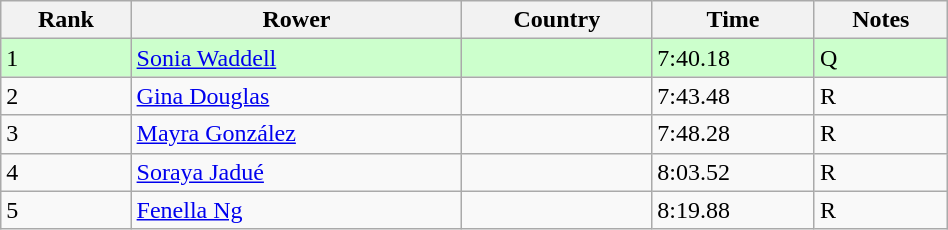<table class="wikitable sortable" width=50%>
<tr>
<th>Rank</th>
<th>Rower</th>
<th>Country</th>
<th>Time</th>
<th>Notes</th>
</tr>
<tr bgcolor=ccffcc>
<td>1</td>
<td><a href='#'>Sonia Waddell</a></td>
<td></td>
<td>7:40.18</td>
<td>Q</td>
</tr>
<tr>
<td>2</td>
<td><a href='#'>Gina Douglas</a></td>
<td></td>
<td>7:43.48</td>
<td>R</td>
</tr>
<tr>
<td>3</td>
<td><a href='#'>Mayra González</a></td>
<td></td>
<td>7:48.28</td>
<td>R</td>
</tr>
<tr>
<td>4</td>
<td><a href='#'>Soraya Jadué</a></td>
<td></td>
<td>8:03.52</td>
<td>R</td>
</tr>
<tr>
<td>5</td>
<td><a href='#'>Fenella Ng</a></td>
<td></td>
<td>8:19.88</td>
<td>R</td>
</tr>
</table>
